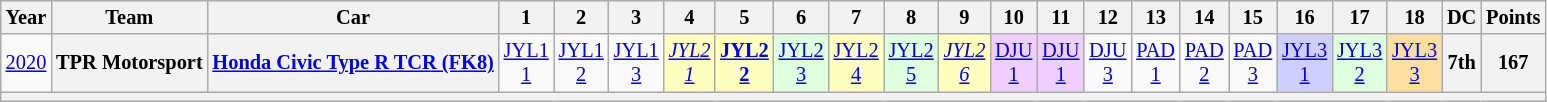<table class="wikitable" style="text-align:center; font-size:85%">
<tr>
<th>Year</th>
<th>Team</th>
<th>Car</th>
<th>1</th>
<th>2</th>
<th>3</th>
<th>4</th>
<th>5</th>
<th>6</th>
<th>7</th>
<th>8</th>
<th>9</th>
<th>10</th>
<th>11</th>
<th>12</th>
<th>13</th>
<th>14</th>
<th>15</th>
<th>16</th>
<th>17</th>
<th>18</th>
<th>DC</th>
<th>Points</th>
</tr>
<tr>
<td><a href='#'>2020</a></td>
<th>TPR Motorsport</th>
<th><a href='#'>Honda Civic Type R TCR (FK8)</a></th>
<td><a href='#'>JYL1<br>1</a></td>
<td><a href='#'>JYL1<br>2</a></td>
<td><a href='#'>JYL1<br>3</a></td>
<td style="background:#FFFFBF;"><em><a href='#'>JYL2<br>1</a></em><br></td>
<td style="background:#FFFFBF;"><strong><a href='#'>JYL2<br>2</a></strong><br></td>
<td style="background:#DFFFDF;"><a href='#'>JYL2<br>3</a><br></td>
<td style="background:#FFFFBF;"><a href='#'>JYL2<br>4</a><br></td>
<td style="background:#DFFFDF;"><a href='#'>JYL2<br>5</a><br></td>
<td style="background:#FFFFBF;"><em><a href='#'>JYL2<br>6</a></em><br></td>
<td style="background:#EFCFFF;"><a href='#'>DJU<br>1</a><br></td>
<td style="background:#EFCFFF;"><a href='#'>DJU<br>1</a><br></td>
<td><a href='#'>DJU<br>3</a></td>
<td><a href='#'>PAD<br>1</a></td>
<td><a href='#'>PAD<br>2</a></td>
<td><a href='#'>PAD<br>3</a></td>
<td style="background:#CFCFFF;"><a href='#'>JYL3<br>1</a><br></td>
<td style="background:#DFFFDF;"><a href='#'>JYL3<br>2</a><br></td>
<td style="background:#FFDF9F;"><a href='#'>JYL3<br>3</a><br></td>
<th>7th</th>
<th>167</th>
</tr>
<tr>
<th colspan="23"></th>
</tr>
</table>
